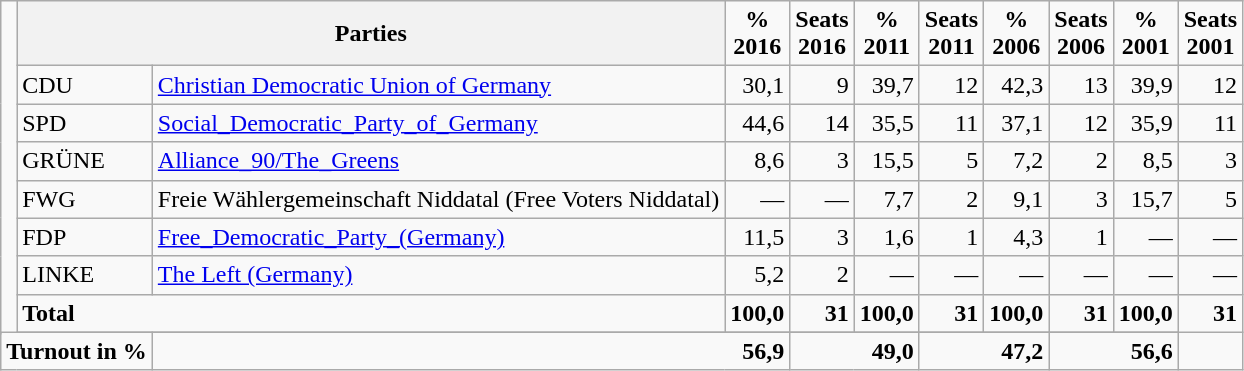<table class="wikitable">
<tr --  class="hintergrundfarbe5">
<td rowspan="9"></td>
<th colspan="2">Parties</th>
<td align="center"><strong>%<br>2016</strong></td>
<td align="center"><strong>Seats<br>2016</strong></td>
<td align="center"><strong>%<br>2011</strong></td>
<td align="center"><strong>Seats<br>2011</strong></td>
<td align="center"><strong>%<br>2006</strong></td>
<td align="center"><strong>Seats<br>2006</strong></td>
<td align="center"><strong>%<br>2001</strong></td>
<td align="center"><strong>Seats<br>2001</strong></td>
</tr>
<tr>
<td>CDU</td>
<td><a href='#'>Christian Democratic Union of Germany</a></td>
<td align="right">30,1</td>
<td align="right">9</td>
<td align="right">39,7</td>
<td align="right">12</td>
<td align="right">42,3</td>
<td align="right">13</td>
<td align="right">39,9</td>
<td align="right">12</td>
</tr>
<tr>
<td>SPD</td>
<td><a href='#'>Social_Democratic_Party_of_Germany</a></td>
<td align="right">44,6</td>
<td align="right">14</td>
<td align="right">35,5</td>
<td align="right">11</td>
<td align="right">37,1</td>
<td align="right">12</td>
<td align="right">35,9</td>
<td align="right">11</td>
</tr>
<tr>
<td>GRÜNE</td>
<td><a href='#'>Alliance_90/The_Greens</a></td>
<td align="right">8,6</td>
<td align="right">3</td>
<td align="right">15,5</td>
<td align="right">5</td>
<td align="right">7,2</td>
<td align="right">2</td>
<td align="right">8,5</td>
<td align="right">3</td>
</tr>
<tr>
<td>FWG</td>
<td>Freie Wählergemeinschaft Niddatal (Free Voters Niddatal)</td>
<td align="right">—</td>
<td align="right">—</td>
<td align="right">7,7</td>
<td align="right">2</td>
<td align="right">9,1</td>
<td align="right">3</td>
<td align="right">15,7</td>
<td align="right">5</td>
</tr>
<tr>
<td>FDP</td>
<td><a href='#'>Free_Democratic_Party_(Germany)</a></td>
<td align="right">11,5</td>
<td align="right">3</td>
<td align="right">1,6</td>
<td align="right">1</td>
<td align="right">4,3</td>
<td align="right">1</td>
<td align="right">—</td>
<td align="right">—</td>
</tr>
<tr>
<td>LINKE</td>
<td><a href='#'>The Left (Germany)</a></td>
<td align="right">5,2</td>
<td align="right">2</td>
<td align="right">—</td>
<td align="right">—</td>
<td align="right">—</td>
<td align="right">—</td>
<td align="right">—</td>
<td align="right">—</td>
</tr>
<tr class="hintergrundfarbe5">
<td colspan="2"><strong>Total</strong></td>
<td align="right"><strong>100,0</strong></td>
<td align="right"><strong>31</strong></td>
<td align="right"><strong>100,0</strong></td>
<td align="right"><strong>31</strong></td>
<td align="right"><strong>100,0</strong></td>
<td align="right"><strong>31</strong></td>
<td align="right"><strong>100,0</strong></td>
<td align="right"><strong>31</strong></td>
</tr>
<tr>
</tr>
<tr class="hintergrundfarbe5">
<td colspan="2"><strong>Turnout in %</strong></td>
<td colspan="2" align="right"><strong>56,9</strong></td>
<td colspan="2" align="right"><strong>49,0</strong></td>
<td colspan="2" align="right"><strong>47,2</strong></td>
<td colspan="2" align="right"><strong>56,6</strong></td>
</tr>
</table>
